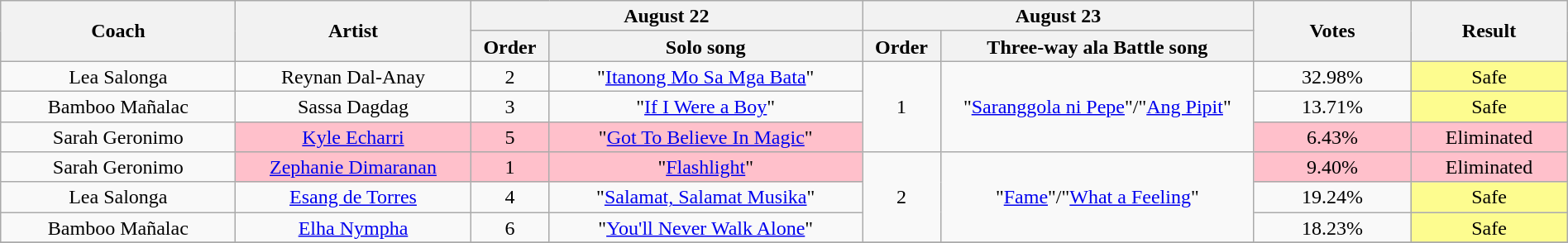<table class="wikitable" style="text-align:center; line-height:17px; font-size:100%; width:100%;">
<tr>
<th width="15%" rowspan="2">Coach</th>
<th width="15%" rowspan="2">Artist</th>
<th width="25%" colspan="2">August 22</th>
<th width="25%" colspan="2">August 23</th>
<th width="10%" rowspan="2">Votes</th>
<th width="10%" rowspan="2">Result</th>
</tr>
<tr>
<th width="05%">Order</th>
<th width="20%">Solo song</th>
<th width="05%">Order</th>
<th width="20%">Three-way ala Battle song</th>
</tr>
<tr>
<td>Lea Salonga</td>
<td>Reynan Dal-Anay</td>
<td scope="row">2</td>
<td>"<a href='#'>Itanong Mo Sa Mga Bata</a>"</td>
<td rowspan="3">1</td>
<td rowspan="3">"<a href='#'>Saranggola ni Pepe</a>"/"<a href='#'>Ang Pipit</a>"</td>
<td>32.98%</td>
<td style="background:#fdfc8f;">Safe</td>
</tr>
<tr>
<td>Bamboo Mañalac</td>
<td>Sassa Dagdag</td>
<td scope="row">3</td>
<td>"<a href='#'>If I Were a Boy</a>"</td>
<td>13.71%</td>
<td style="background:#fdfc8f;">Safe</td>
</tr>
<tr>
<td>Sarah Geronimo</td>
<td style="background:pink;"><a href='#'>Kyle Echarri</a></td>
<td style="background:pink;" scope="row">5</td>
<td style="background:pink;">"<a href='#'>Got To Believe In Magic</a>"</td>
<td style="background:pink;">6.43%</td>
<td style="background:pink;">Eliminated</td>
</tr>
<tr>
<td>Sarah Geronimo</td>
<td style="background:pink;"><a href='#'>Zephanie Dimaranan</a></td>
<td style="background:pink;" scope="row">1</td>
<td style="background:pink;">"<a href='#'>Flashlight</a>"</td>
<td rowspan="3">2</td>
<td rowspan="3">"<a href='#'>Fame</a>"/"<a href='#'>What a Feeling</a>"</td>
<td style="background:pink;">9.40%</td>
<td style="background:pink;">Eliminated</td>
</tr>
<tr>
<td>Lea Salonga</td>
<td><a href='#'>Esang de Torres</a></td>
<td scope="row">4</td>
<td>"<a href='#'>Salamat, Salamat Musika</a>"</td>
<td>19.24%</td>
<td style="background:#fdfc8f;">Safe</td>
</tr>
<tr>
<td>Bamboo Mañalac</td>
<td><a href='#'>Elha Nympha</a></td>
<td scope="row">6</td>
<td>"<a href='#'>You'll Never Walk Alone</a>"</td>
<td>18.23%</td>
<td style="background:#fdfc8f;">Safe</td>
</tr>
<tr>
</tr>
</table>
